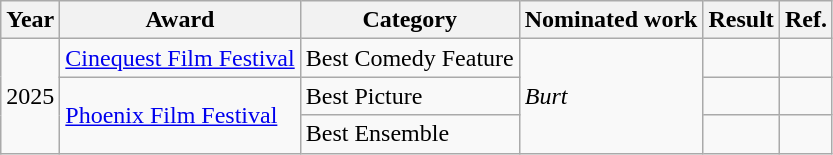<table class="wikitable">
<tr>
<th>Year</th>
<th>Award</th>
<th>Category</th>
<th>Nominated work</th>
<th>Result</th>
<th>Ref.</th>
</tr>
<tr>
<td rowspan="3">2025</td>
<td><a href='#'>Cinequest Film Festival</a></td>
<td>Best Comedy Feature</td>
<td rowspan="3"><em>Burt</em></td>
<td></td>
<td></td>
</tr>
<tr>
<td rowspan="2"><a href='#'>Phoenix Film Festival</a></td>
<td>Best Picture</td>
<td></td>
<td></td>
</tr>
<tr>
<td>Best Ensemble</td>
<td></td>
<td></td>
</tr>
</table>
